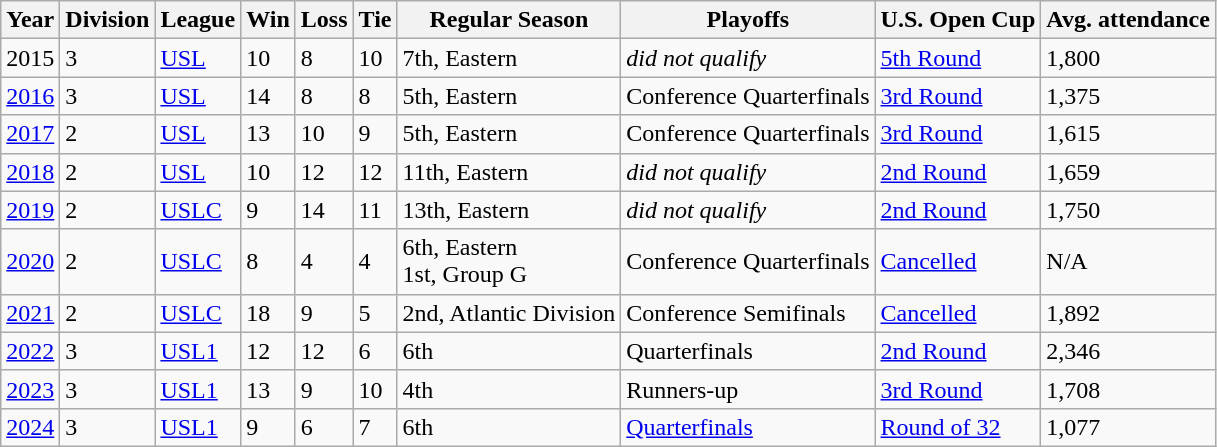<table class="wikitable">
<tr>
<th>Year</th>
<th>Division</th>
<th>League</th>
<th>Win</th>
<th>Loss</th>
<th>Tie</th>
<th>Regular Season</th>
<th>Playoffs</th>
<th>U.S. Open Cup</th>
<th>Avg. attendance</th>
</tr>
<tr>
<td>2015</td>
<td>3</td>
<td><a href='#'>USL</a></td>
<td>10</td>
<td>8</td>
<td>10</td>
<td>7th, Eastern</td>
<td><em>did not qualify</em></td>
<td><a href='#'>5th Round</a></td>
<td>1,800</td>
</tr>
<tr>
<td><a href='#'>2016</a></td>
<td>3</td>
<td><a href='#'>USL</a></td>
<td>14</td>
<td>8</td>
<td>8</td>
<td>5th, Eastern</td>
<td>Conference Quarterfinals</td>
<td><a href='#'>3rd Round</a></td>
<td>1,375</td>
</tr>
<tr>
<td><a href='#'>2017</a></td>
<td>2</td>
<td><a href='#'>USL</a></td>
<td>13</td>
<td>10</td>
<td>9</td>
<td>5th, Eastern</td>
<td>Conference Quarterfinals</td>
<td><a href='#'>3rd Round</a></td>
<td>1,615</td>
</tr>
<tr>
<td><a href='#'>2018</a></td>
<td>2</td>
<td><a href='#'>USL</a></td>
<td>10</td>
<td>12</td>
<td>12</td>
<td>11th, Eastern</td>
<td><em>did not qualify</em></td>
<td><a href='#'>2nd Round</a></td>
<td>1,659</td>
</tr>
<tr>
<td><a href='#'>2019</a></td>
<td>2</td>
<td><a href='#'>USLC</a></td>
<td>9</td>
<td>14</td>
<td>11</td>
<td>13th, Eastern</td>
<td><em>did not qualify</em></td>
<td><a href='#'>2nd Round</a></td>
<td>1,750</td>
</tr>
<tr>
<td><a href='#'>2020</a></td>
<td>2</td>
<td><a href='#'>USLC</a></td>
<td>8</td>
<td>4</td>
<td>4</td>
<td>6th, Eastern<br>1st, Group G</td>
<td>Conference Quarterfinals</td>
<td><a href='#'>Cancelled</a></td>
<td>N/A</td>
</tr>
<tr>
<td><a href='#'>2021</a></td>
<td>2</td>
<td><a href='#'>USLC</a></td>
<td>18</td>
<td>9</td>
<td>5</td>
<td>2nd, Atlantic Division</td>
<td>Conference Semifinals</td>
<td><a href='#'>Cancelled</a></td>
<td>1,892</td>
</tr>
<tr>
<td><a href='#'>2022</a></td>
<td>3</td>
<td><a href='#'>USL1</a></td>
<td>12</td>
<td>12</td>
<td>6</td>
<td>6th</td>
<td>Quarterfinals</td>
<td><a href='#'>2nd Round</a></td>
<td>2,346</td>
</tr>
<tr>
<td><a href='#'>2023</a></td>
<td>3</td>
<td><a href='#'>USL1</a></td>
<td>13</td>
<td>9</td>
<td>10</td>
<td>4th</td>
<td>Runners-up</td>
<td><a href='#'>3rd Round</a></td>
<td>1,708</td>
</tr>
<tr>
<td><a href='#'>2024</a></td>
<td>3</td>
<td><a href='#'>USL1</a></td>
<td>9</td>
<td>6</td>
<td>7</td>
<td>6th</td>
<td><a href='#'>Quarterfinals</a></td>
<td><a href='#'>Round of 32</a></td>
<td>1,077</td>
</tr>
</table>
